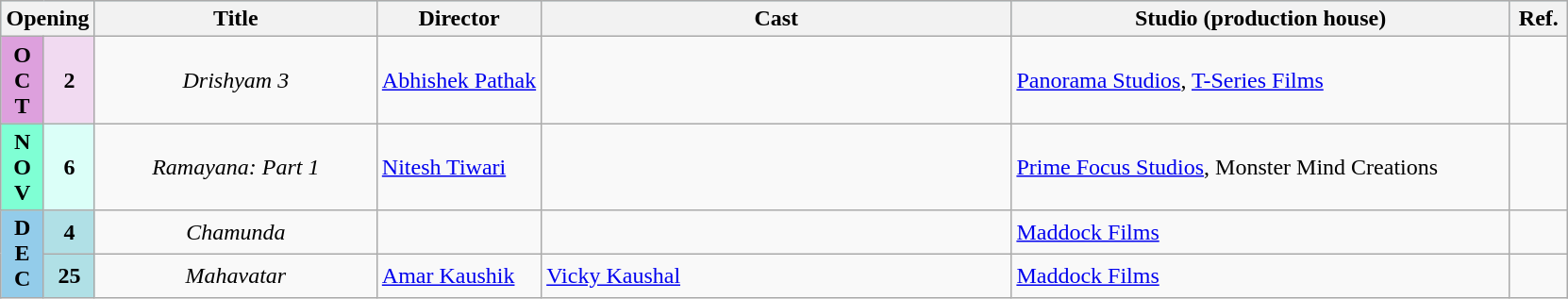<table class="wikitable">
<tr style="background:#b0e0e6; text-align:center;">
<th colspan="2" style="width:6%;"><strong>Opening</strong></th>
<th style="width:18%;"><strong>Title</strong></th>
<th style="width:10.5%;"><strong>Director</strong></th>
<th style="width:30%;"><strong>Cast</strong></th>
<th>Studio (production house)</th>
<th>Ref.</th>
</tr>
<tr>
<td style="text-align:center; background:plum; textcolor:#000;"><strong>O<br>C<br>T</strong></td>
<td style="text-align:center;background:#f1daf1;"><strong>2</strong></td>
<td style="text-align:center;"><em>Drishyam 3</em></td>
<td><a href='#'>Abhishek Pathak</a></td>
<td></td>
<td><a href='#'>Panorama Studios</a>, <a href='#'>T-Series Films</a></td>
<td></td>
</tr>
<tr>
<td style="text-align:center; background:#7FFFD4; textcolor:#000;"><strong>N<br>O<br>V</strong></td>
<td style="text-align:center; background:#dbfff8; textcolor:#000;"><strong>6</strong></td>
<td style="text-align:center;"><em>Ramayana: Part 1</em></td>
<td><a href='#'>Nitesh Tiwari</a></td>
<td></td>
<td><a href='#'>Prime Focus Studios</a>, Monster Mind Creations</td>
<td></td>
</tr>
<tr>
<td rowspan="2" style="text-align:center; background:#93CCEA; textcolor:#000;"><strong>D<br>E<br>C</strong></td>
<td style="text-align:center;background:#B0E0E6;"><strong>4</strong></td>
<td style="text-align:center;"><em>Chamunda</em></td>
<td></td>
<td></td>
<td><a href='#'>Maddock Films</a></td>
<td></td>
</tr>
<tr>
<td style="text-align:center;background:#B0E0E6;"><strong>25</strong></td>
<td style="text-align:center;"><em>Mahavatar</em></td>
<td><a href='#'>Amar Kaushik</a></td>
<td><a href='#'>Vicky Kaushal</a></td>
<td><a href='#'>Maddock Films</a></td>
<td></td>
</tr>
</table>
